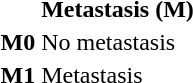<table>
<tr>
<th></th>
<th>Metastasis (M)</th>
</tr>
<tr>
<th>M0</th>
<td>No metastasis</td>
</tr>
<tr>
<th>M1</th>
<td>Metastasis</td>
</tr>
</table>
